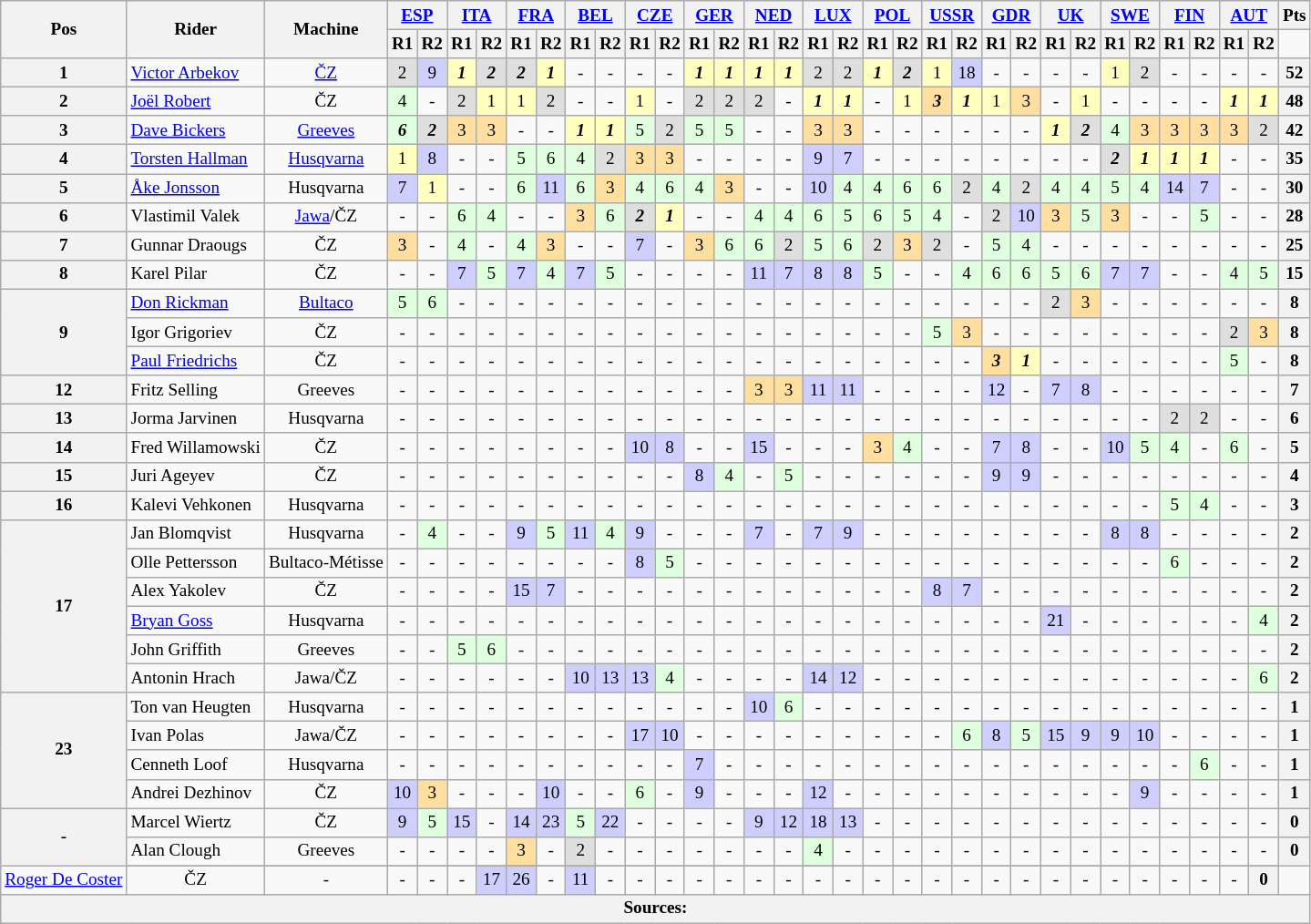<table class="wikitable" style="text-align:center; font-size:80%">
<tr>
<th valign="middle" rowspan=2>Pos</th>
<th valign="middle" rowspan=2>Rider</th>
<th valign="middle" rowspan=2>Machine</th>
<th colspan=2><a href='#'>ESP</a><br></th>
<th colspan=2><a href='#'>ITA</a><br></th>
<th colspan=2><a href='#'>FRA</a><br></th>
<th colspan=2><a href='#'>BEL</a><br></th>
<th colspan=2><a href='#'>CZE</a><br></th>
<th colspan=2><a href='#'>GER</a><br></th>
<th colspan=2><a href='#'>NED</a><br></th>
<th colspan=2><a href='#'>LUX</a><br></th>
<th colspan=2><a href='#'>POL</a><br></th>
<th colspan=2><a href='#'>USSR</a><br></th>
<th colspan=2><a href='#'>GDR</a><br></th>
<th colspan=2><a href='#'>UK</a><br></th>
<th colspan=2><a href='#'>SWE</a><br></th>
<th colspan=2><a href='#'>FIN</a><br></th>
<th colspan=2><a href='#'>AUT</a><br></th>
<th valign="middle">Pts</th>
</tr>
<tr>
<th>R1</th>
<th>R2</th>
<th>R1</th>
<th>R2</th>
<th>R1</th>
<th>R2</th>
<th>R1</th>
<th>R2</th>
<th>R1</th>
<th>R2</th>
<th>R1</th>
<th>R2</th>
<th>R1</th>
<th>R2</th>
<th>R1</th>
<th>R2</th>
<th>R1</th>
<th>R2</th>
<th>R1</th>
<th>R2</th>
<th>R1</th>
<th>R2</th>
<th>R1</th>
<th>R2</th>
<th>R1</th>
<th>R2</th>
<th>R1</th>
<th>R2</th>
<th>R1</th>
<th>R2</th>
</tr>
<tr>
<th>1</th>
<td align=left> <a href='#'>Victor Arbekov</a></td>
<td><a href='#'>ČZ</a></td>
<td style="background:#dfdfdf;">2</td>
<td style="background:#cfcfff;">9</td>
<td style="background:#ffffbf;"><strong><em>1</em></strong></td>
<td style="background:#dfdfdf;"><strong><em>2</em></strong></td>
<td style="background:#dfdfdf;"><strong><em>2</em></strong></td>
<td style="background:#ffffbf;"><strong><em>1</em></strong></td>
<td>-</td>
<td>-</td>
<td>-</td>
<td>-</td>
<td style="background:#ffffbf;"><strong><em>1</em></strong></td>
<td style="background:#ffffbf;"><strong><em>1</em></strong></td>
<td style="background:#ffffbf;"><strong><em>1</em></strong></td>
<td style="background:#ffffbf;"><strong><em>1</em></strong></td>
<td style="background:#dfdfdf;">2</td>
<td style="background:#dfdfdf;">2</td>
<td style="background:#ffffbf;"><strong><em>1</em></strong></td>
<td style="background:#dfdfdf;"><strong><em>2</em></strong></td>
<td style="background:#ffffbf;">1</td>
<td style="background:#cfcfff;">18</td>
<td>-</td>
<td>-</td>
<td>-</td>
<td>-</td>
<td style="background:#ffffbf;">1</td>
<td style="background:#dfdfdf;">2</td>
<td>-</td>
<td>-</td>
<td>-</td>
<td>-</td>
<th>52</th>
</tr>
<tr>
<th>2</th>
<td align=left> <a href='#'>Joël Robert</a></td>
<td>ČZ</td>
<td style="background:#dfffdf;">4</td>
<td>-</td>
<td style="background:#dfdfdf;">2</td>
<td style="background:#ffffbf;">1</td>
<td style="background:#ffffbf;">1</td>
<td style="background:#dfdfdf;">2</td>
<td>-</td>
<td>-</td>
<td style="background:#ffffbf;">1</td>
<td>-</td>
<td style="background:#dfdfdf;">2</td>
<td style="background:#dfdfdf;">2</td>
<td style="background:#dfdfdf;">2</td>
<td>-</td>
<td style="background:#ffffbf;"><strong><em>1</em></strong></td>
<td style="background:#ffffbf;"><strong><em>1</em></strong></td>
<td>-</td>
<td style="background:#ffffbf;">1</td>
<td style="background:#ffdf9f;"><strong><em>3</em></strong></td>
<td style="background:#ffffbf;"><strong><em>1</em></strong></td>
<td style="background:#ffffbf;">1</td>
<td style="background:#ffdf9f;">3</td>
<td>-</td>
<td style="background:#ffffbf;">1</td>
<td>-</td>
<td>-</td>
<td>-</td>
<td>-</td>
<td style="background:#ffffbf;"><strong><em>1</em></strong></td>
<td style="background:#ffffbf;"><strong><em>1</em></strong></td>
<th>48</th>
</tr>
<tr>
<th>3</th>
<td align=left> <a href='#'>Dave Bickers</a></td>
<td><a href='#'>Greeves</a></td>
<td style="background:#dfffdf;"><strong><em>6</em></strong></td>
<td style="background:#dfdfdf;"><strong><em>2</em></strong></td>
<td style="background:#ffdf9f;">3</td>
<td style="background:#ffdf9f;">3</td>
<td>-</td>
<td>-</td>
<td style="background:#ffffbf;"><strong><em>1</em></strong></td>
<td style="background:#ffffbf;"><strong><em>1</em></strong></td>
<td style="background:#dfffdf;">5</td>
<td style="background:#dfdfdf;">2</td>
<td style="background:#dfffdf;">5</td>
<td style="background:#dfffdf;">5</td>
<td>-</td>
<td>-</td>
<td style="background:#ffdf9f;">3</td>
<td style="background:#ffdf9f;">3</td>
<td>-</td>
<td>-</td>
<td>-</td>
<td>-</td>
<td>-</td>
<td>-</td>
<td style="background:#ffffbf;"><strong><em>1</em></strong></td>
<td style="background:#dfdfdf;"><strong><em>2</em></strong></td>
<td style="background:#dfffdf;">4</td>
<td style="background:#ffdf9f;">3</td>
<td style="background:#ffdf9f;">3</td>
<td style="background:#ffdf9f;">3</td>
<td style="background:#ffdf9f;">3</td>
<td style="background:#dfdfdf;">2</td>
<th>42</th>
</tr>
<tr>
<th>4</th>
<td align=left> <a href='#'>Torsten Hallman</a></td>
<td><a href='#'>Husqvarna</a></td>
<td style="background:#ffffbf;">1</td>
<td style="background:#cfcfff;">8</td>
<td>-</td>
<td>-</td>
<td style="background:#dfffdf;">5</td>
<td style="background:#dfffdf;">6</td>
<td style="background:#dfffdf;">4</td>
<td style="background:#dfdfdf;">2</td>
<td style="background:#ffdf9f;">3</td>
<td style="background:#ffdf9f;">3</td>
<td>-</td>
<td>-</td>
<td>-</td>
<td>-</td>
<td style="background:#cfcfff;">9</td>
<td style="background:#cfcfff;">7</td>
<td>-</td>
<td>-</td>
<td>-</td>
<td>-</td>
<td>-</td>
<td>-</td>
<td>-</td>
<td>-</td>
<td style="background:#dfdfdf;"><strong><em>2</em></strong></td>
<td style="background:#ffffbf;"><strong><em>1</em></strong></td>
<td style="background:#ffffbf;"><strong><em>1</em></strong></td>
<td style="background:#ffffbf;"><strong><em>1</em></strong></td>
<td>-</td>
<td>-</td>
<th>35</th>
</tr>
<tr>
<th>5</th>
<td align=left> <a href='#'>Åke Jonsson</a></td>
<td>Husqvarna</td>
<td style="background:#cfcfff;">7</td>
<td style="background:#ffffbf;">1</td>
<td>-</td>
<td>-</td>
<td style="background:#dfffdf;">6</td>
<td style="background:#cfcfff;">11</td>
<td style="background:#dfffdf;">6</td>
<td style="background:#ffdf9f;">3</td>
<td style="background:#dfffdf;">4</td>
<td style="background:#dfffdf;">6</td>
<td style="background:#dfffdf;">4</td>
<td style="background:#ffdf9f;">3</td>
<td>-</td>
<td>-</td>
<td style="background:#cfcfff;">10</td>
<td style="background:#dfffdf;">4</td>
<td style="background:#dfffdf;">4</td>
<td style="background:#dfffdf;">6</td>
<td style="background:#dfffdf;">6</td>
<td style="background:#dfdfdf;">2</td>
<td style="background:#dfffdf;">4</td>
<td style="background:#dfdfdf;">2</td>
<td style="background:#dfffdf;">4</td>
<td style="background:#dfffdf;">4</td>
<td style="background:#dfffdf;">5</td>
<td style="background:#dfffdf;">4</td>
<td style="background:#cfcfff;">14</td>
<td style="background:#cfcfff;">7</td>
<td>-</td>
<td>-</td>
<th>30</th>
</tr>
<tr>
<th>6</th>
<td align=left> Vlastimil Valek</td>
<td><a href='#'>Jawa</a>/ČZ</td>
<td>-</td>
<td>-</td>
<td style="background:#dfffdf;">6</td>
<td style="background:#dfffdf;">4</td>
<td>-</td>
<td>-</td>
<td style="background:#ffdf9f;">3</td>
<td style="background:#dfffdf;">6</td>
<td style="background:#dfdfdf;"><strong><em>2</em></strong></td>
<td style="background:#ffffbf;"><strong><em>1</em></strong></td>
<td>-</td>
<td>-</td>
<td style="background:#dfffdf;">4</td>
<td style="background:#dfffdf;">4</td>
<td style="background:#dfffdf;">6</td>
<td style="background:#dfffdf;">5</td>
<td style="background:#dfffdf;">6</td>
<td style="background:#dfffdf;">5</td>
<td style="background:#dfffdf;">4</td>
<td>-</td>
<td style="background:#dfdfdf;">2</td>
<td style="background:#cfcfff;">10</td>
<td style="background:#ffdf9f;">3</td>
<td style="background:#dfffdf;">5</td>
<td style="background:#ffdf9f;">3</td>
<td>-</td>
<td>-</td>
<td style="background:#dfffdf;">5</td>
<td>-</td>
<td>-</td>
<th>28</th>
</tr>
<tr>
<th>7</th>
<td align=left> Gunnar Draougs</td>
<td>ČZ</td>
<td style="background:#ffdf9f;">3</td>
<td>-</td>
<td style="background:#dfffdf;">4</td>
<td>-</td>
<td style="background:#dfffdf;">4</td>
<td style="background:#ffdf9f;">3</td>
<td>-</td>
<td>-</td>
<td style="background:#cfcfff;">7</td>
<td>-</td>
<td style="background:#ffdf9f;">3</td>
<td style="background:#dfffdf;">6</td>
<td style="background:#dfffdf;">6</td>
<td style="background:#dfdfdf;">2</td>
<td style="background:#dfffdf;">5</td>
<td style="background:#dfffdf;">6</td>
<td style="background:#dfdfdf;">2</td>
<td style="background:#ffdf9f;">3</td>
<td style="background:#dfdfdf;">2</td>
<td>-</td>
<td style="background:#dfffdf;">5</td>
<td style="background:#dfffdf;">4</td>
<td>-</td>
<td>-</td>
<td>-</td>
<td>-</td>
<td>-</td>
<td>-</td>
<td>-</td>
<td>-</td>
<th>25</th>
</tr>
<tr>
<th>8</th>
<td align=left> Karel Pilar</td>
<td>ČZ</td>
<td>-</td>
<td>-</td>
<td style="background:#cfcfff;">7</td>
<td style="background:#dfffdf;">5</td>
<td style="background:#cfcfff;">7</td>
<td style="background:#dfffdf;">4</td>
<td style="background:#cfcfff;">7</td>
<td style="background:#dfffdf;">5</td>
<td>-</td>
<td>-</td>
<td>-</td>
<td>-</td>
<td style="background:#cfcfff;">11</td>
<td style="background:#cfcfff;">7</td>
<td style="background:#cfcfff;">8</td>
<td style="background:#cfcfff;">8</td>
<td style="background:#dfffdf;">5</td>
<td>-</td>
<td>-</td>
<td style="background:#dfffdf;">4</td>
<td style="background:#dfffdf;">6</td>
<td style="background:#dfffdf;">6</td>
<td style="background:#dfffdf;">5</td>
<td style="background:#dfffdf;">6</td>
<td style="background:#cfcfff;">7</td>
<td style="background:#cfcfff;">7</td>
<td>-</td>
<td>-</td>
<td style="background:#dfffdf;">4</td>
<td style="background:#dfffdf;">5</td>
<th>15</th>
</tr>
<tr>
<th rowspan=3>9</th>
<td align=left> <a href='#'>Don Rickman</a></td>
<td><a href='#'>Bultaco</a></td>
<td style="background:#dfffdf;">5</td>
<td style="background:#dfffdf;">6</td>
<td>-</td>
<td>-</td>
<td>-</td>
<td>-</td>
<td>-</td>
<td>-</td>
<td>-</td>
<td>-</td>
<td>-</td>
<td>-</td>
<td>-</td>
<td>-</td>
<td>-</td>
<td>-</td>
<td>-</td>
<td>-</td>
<td>-</td>
<td>-</td>
<td>-</td>
<td>-</td>
<td style="background:#dfdfdf;">2</td>
<td style="background:#ffdf9f;">3</td>
<td>-</td>
<td>-</td>
<td>-</td>
<td>-</td>
<td>-</td>
<td>-</td>
<th>8</th>
</tr>
<tr>
<td align=left> Igor Grigoriev</td>
<td>ČZ</td>
<td>-</td>
<td>-</td>
<td>-</td>
<td>-</td>
<td>-</td>
<td>-</td>
<td>-</td>
<td>-</td>
<td>-</td>
<td>-</td>
<td>-</td>
<td>-</td>
<td>-</td>
<td>-</td>
<td>-</td>
<td>-</td>
<td>-</td>
<td>-</td>
<td style="background:#dfffdf;">5</td>
<td style="background:#ffdf9f;">3</td>
<td>-</td>
<td>-</td>
<td>-</td>
<td>-</td>
<td>-</td>
<td>-</td>
<td>-</td>
<td>-</td>
<td style="background:#dfdfdf;">2</td>
<td style="background:#ffdf9f;">3</td>
<th>8</th>
</tr>
<tr>
<td align=left> <a href='#'>Paul Friedrichs</a></td>
<td>ČZ</td>
<td>-</td>
<td>-</td>
<td>-</td>
<td>-</td>
<td>-</td>
<td>-</td>
<td>-</td>
<td>-</td>
<td>-</td>
<td>-</td>
<td>-</td>
<td>-</td>
<td>-</td>
<td>-</td>
<td>-</td>
<td>-</td>
<td>-</td>
<td>-</td>
<td>-</td>
<td>-</td>
<td style="background:#ffdf9f;"><strong><em>3</em></strong></td>
<td style="background:#ffffbf;"><strong><em>1</em></strong></td>
<td>-</td>
<td>-</td>
<td>-</td>
<td>-</td>
<td>-</td>
<td>-</td>
<td style="background:#dfffdf;">5</td>
<td>-</td>
<th>8</th>
</tr>
<tr>
<th>12</th>
<td align=left> Fritz Selling</td>
<td>Greeves</td>
<td>-</td>
<td>-</td>
<td>-</td>
<td>-</td>
<td>-</td>
<td>-</td>
<td>-</td>
<td>-</td>
<td>-</td>
<td>-</td>
<td>-</td>
<td>-</td>
<td style="background:#ffdf9f;">3</td>
<td style="background:#ffdf9f;">3</td>
<td style="background:#cfcfff;">11</td>
<td style="background:#cfcfff;">11</td>
<td>-</td>
<td>-</td>
<td>-</td>
<td>-</td>
<td style="background:#cfcfff;">12</td>
<td>-</td>
<td style="background:#cfcfff;">7</td>
<td style="background:#cfcfff;">8</td>
<td>-</td>
<td>-</td>
<td>-</td>
<td>-</td>
<td>-</td>
<td>-</td>
<th>7</th>
</tr>
<tr>
<th>13</th>
<td align=left> Jorma Jarvinen</td>
<td>Husqvarna</td>
<td>-</td>
<td>-</td>
<td>-</td>
<td>-</td>
<td>-</td>
<td>-</td>
<td>-</td>
<td>-</td>
<td>-</td>
<td>-</td>
<td>-</td>
<td>-</td>
<td>-</td>
<td>-</td>
<td>-</td>
<td>-</td>
<td>-</td>
<td>-</td>
<td>-</td>
<td>-</td>
<td>-</td>
<td>-</td>
<td>-</td>
<td>-</td>
<td>-</td>
<td>-</td>
<td style="background:#dfdfdf;">2</td>
<td style="background:#dfdfdf;">2</td>
<td>-</td>
<td>-</td>
<th>6</th>
</tr>
<tr>
<th>14</th>
<td align=left> Fred Willamowski</td>
<td>ČZ</td>
<td>-</td>
<td>-</td>
<td>-</td>
<td>-</td>
<td>-</td>
<td>-</td>
<td>-</td>
<td>-</td>
<td style="background:#cfcfff;">10</td>
<td style="background:#cfcfff;">8</td>
<td>-</td>
<td>-</td>
<td style="background:#cfcfff;">15</td>
<td>-</td>
<td>-</td>
<td>-</td>
<td style="background:#ffdf9f;">3</td>
<td style="background:#dfffdf;">4</td>
<td>-</td>
<td>-</td>
<td style="background:#cfcfff;">7</td>
<td style="background:#cfcfff;">8</td>
<td>-</td>
<td>-</td>
<td style="background:#cfcfff;">10</td>
<td style="background:#dfffdf;">5</td>
<td style="background:#dfffdf;">4</td>
<td>-</td>
<td style="background:#dfffdf;">6</td>
<td>-</td>
<th>5</th>
</tr>
<tr>
<th>15</th>
<td align=left> Juri Ageyev</td>
<td>ČZ</td>
<td>-</td>
<td>-</td>
<td>-</td>
<td>-</td>
<td>-</td>
<td>-</td>
<td>-</td>
<td>-</td>
<td>-</td>
<td>-</td>
<td style="background:#cfcfff;">8</td>
<td style="background:#dfffdf;">4</td>
<td>-</td>
<td style="background:#dfffdf;">5</td>
<td>-</td>
<td>-</td>
<td>-</td>
<td>-</td>
<td>-</td>
<td>-</td>
<td style="background:#cfcfff;">9</td>
<td style="background:#cfcfff;">9</td>
<td>-</td>
<td>-</td>
<td>-</td>
<td>-</td>
<td>-</td>
<td>-</td>
<td>-</td>
<td>-</td>
<th>4</th>
</tr>
<tr>
<th>16</th>
<td align=left> Kalevi Vehkonen</td>
<td>Husqvarna</td>
<td>-</td>
<td>-</td>
<td>-</td>
<td>-</td>
<td>-</td>
<td>-</td>
<td>-</td>
<td>-</td>
<td>-</td>
<td>-</td>
<td>-</td>
<td>-</td>
<td>-</td>
<td>-</td>
<td>-</td>
<td>-</td>
<td>-</td>
<td>-</td>
<td>-</td>
<td>-</td>
<td>-</td>
<td>-</td>
<td>-</td>
<td>-</td>
<td>-</td>
<td>-</td>
<td style="background:#dfffdf;">5</td>
<td style="background:#dfffdf;">4</td>
<td>-</td>
<td>-</td>
<th>3</th>
</tr>
<tr>
<th rowspan=6>17</th>
<td align=left> Jan Blomqvist</td>
<td>Husqvarna</td>
<td>-</td>
<td style="background:#dfffdf;">4</td>
<td>-</td>
<td>-</td>
<td style="background:#cfcfff;">9</td>
<td style="background:#dfffdf;">5</td>
<td style="background:#cfcfff;">11</td>
<td style="background:#dfffdf;">4</td>
<td style="background:#cfcfff;">9</td>
<td>-</td>
<td>-</td>
<td>-</td>
<td style="background:#cfcfff;">7</td>
<td>-</td>
<td style="background:#cfcfff;">7</td>
<td style="background:#cfcfff;">9</td>
<td>-</td>
<td>-</td>
<td>-</td>
<td>-</td>
<td>-</td>
<td>-</td>
<td>-</td>
<td>-</td>
<td style="background:#cfcfff;">8</td>
<td style="background:#cfcfff;">8</td>
<td>-</td>
<td>-</td>
<td>-</td>
<td>-</td>
<th>2</th>
</tr>
<tr>
<td align=left> Olle Pettersson</td>
<td>Bultaco-Métisse</td>
<td>-</td>
<td>-</td>
<td>-</td>
<td>-</td>
<td>-</td>
<td>-</td>
<td>-</td>
<td>-</td>
<td style="background:#cfcfff;">8</td>
<td style="background:#dfffdf;">5</td>
<td>-</td>
<td>-</td>
<td>-</td>
<td>-</td>
<td>-</td>
<td>-</td>
<td>-</td>
<td>-</td>
<td>-</td>
<td>-</td>
<td>-</td>
<td>-</td>
<td>-</td>
<td>-</td>
<td>-</td>
<td>-</td>
<td style="background:#dfffdf;">6</td>
<td>-</td>
<td>-</td>
<td>-</td>
<th>2</th>
</tr>
<tr>
<td align=left> Alex Yakolev</td>
<td>ČZ</td>
<td>-</td>
<td>-</td>
<td>-</td>
<td>-</td>
<td style="background:#cfcfff;">15</td>
<td style="background:#cfcfff;">7</td>
<td>-</td>
<td>-</td>
<td>-</td>
<td>-</td>
<td>-</td>
<td>-</td>
<td>-</td>
<td>-</td>
<td>-</td>
<td>-</td>
<td>-</td>
<td>-</td>
<td style="background:#cfcfff;">8</td>
<td style="background:#cfcfff;">7</td>
<td>-</td>
<td>-</td>
<td>-</td>
<td>-</td>
<td>-</td>
<td>-</td>
<td>-</td>
<td>-</td>
<td>-</td>
<td>-</td>
<th>2</th>
</tr>
<tr>
<td align=left> <a href='#'>Bryan Goss</a></td>
<td>Husqvarna</td>
<td>-</td>
<td>-</td>
<td>-</td>
<td>-</td>
<td>-</td>
<td>-</td>
<td>-</td>
<td>-</td>
<td>-</td>
<td>-</td>
<td>-</td>
<td>-</td>
<td>-</td>
<td>-</td>
<td>-</td>
<td>-</td>
<td>-</td>
<td>-</td>
<td>-</td>
<td>-</td>
<td>-</td>
<td>-</td>
<td style="background:#cfcfff;">21</td>
<td>-</td>
<td>-</td>
<td>-</td>
<td>-</td>
<td>-</td>
<td>-</td>
<td style="background:#dfffdf;">4</td>
<th>2</th>
</tr>
<tr>
<td align=left> John Griffith</td>
<td>Greeves</td>
<td>-</td>
<td>-</td>
<td style="background:#dfffdf;">5</td>
<td style="background:#dfffdf;">6</td>
<td>-</td>
<td>-</td>
<td>-</td>
<td>-</td>
<td>-</td>
<td>-</td>
<td>-</td>
<td>-</td>
<td>-</td>
<td>-</td>
<td>-</td>
<td>-</td>
<td>-</td>
<td>-</td>
<td>-</td>
<td>-</td>
<td>-</td>
<td>-</td>
<td>-</td>
<td>-</td>
<td>-</td>
<td>-</td>
<td>-</td>
<td>-</td>
<td>-</td>
<td>-</td>
<th>2</th>
</tr>
<tr>
<td align=left> Antonin Hrach</td>
<td>Jawa/ČZ</td>
<td>-</td>
<td>-</td>
<td>-</td>
<td>-</td>
<td>-</td>
<td>-</td>
<td style="background:#cfcfff;">10</td>
<td style="background:#cfcfff;">13</td>
<td style="background:#cfcfff;">13</td>
<td style="background:#dfffdf;">4</td>
<td>-</td>
<td>-</td>
<td>-</td>
<td>-</td>
<td style="background:#cfcfff;">14</td>
<td style="background:#cfcfff;">12</td>
<td>-</td>
<td>-</td>
<td>-</td>
<td>-</td>
<td>-</td>
<td>-</td>
<td>-</td>
<td>-</td>
<td>-</td>
<td>-</td>
<td>-</td>
<td>-</td>
<td>-</td>
<td style="background:#dfffdf;">6</td>
<th>2</th>
</tr>
<tr>
<th rowspan=4>23</th>
<td align=left> Ton van Heugten</td>
<td>Husqvarna</td>
<td>-</td>
<td>-</td>
<td>-</td>
<td>-</td>
<td>-</td>
<td>-</td>
<td>-</td>
<td>-</td>
<td>-</td>
<td>-</td>
<td>-</td>
<td>-</td>
<td style="background:#cfcfff;">10</td>
<td style="background:#dfffdf;">6</td>
<td>-</td>
<td>-</td>
<td>-</td>
<td>-</td>
<td>-</td>
<td>-</td>
<td>-</td>
<td>-</td>
<td>-</td>
<td>-</td>
<td>-</td>
<td>-</td>
<td>-</td>
<td>-</td>
<td>-</td>
<td>-</td>
<th>1</th>
</tr>
<tr>
<td align=left> Ivan Polas</td>
<td>Jawa/ČZ</td>
<td>-</td>
<td>-</td>
<td>-</td>
<td>-</td>
<td>-</td>
<td>-</td>
<td>-</td>
<td>-</td>
<td style="background:#cfcfff;">17</td>
<td style="background:#cfcfff;">10</td>
<td>-</td>
<td>-</td>
<td>-</td>
<td>-</td>
<td>-</td>
<td>-</td>
<td>-</td>
<td>-</td>
<td>-</td>
<td style="background:#dfffdf;">6</td>
<td style="background:#cfcfff;">8</td>
<td style="background:#dfffdf;">5</td>
<td style="background:#cfcfff;">15</td>
<td style="background:#cfcfff;">9</td>
<td style="background:#cfcfff;">9</td>
<td style="background:#cfcfff;">10</td>
<td>-</td>
<td>-</td>
<td>-</td>
<td>-</td>
<th>1</th>
</tr>
<tr>
<td align=left> Cenneth Loof</td>
<td>Husqvarna</td>
<td>-</td>
<td>-</td>
<td>-</td>
<td>-</td>
<td>-</td>
<td>-</td>
<td>-</td>
<td>-</td>
<td>-</td>
<td>-</td>
<td style="background:#cfcfff;">7</td>
<td>-</td>
<td>-</td>
<td>-</td>
<td>-</td>
<td>-</td>
<td>-</td>
<td>-</td>
<td>-</td>
<td>-</td>
<td>-</td>
<td>-</td>
<td>-</td>
<td>-</td>
<td>-</td>
<td>-</td>
<td>-</td>
<td style="background:#dfffdf;">6</td>
<td>-</td>
<td>-</td>
<th>1</th>
</tr>
<tr>
<td align=left> Andrei Dezhinov</td>
<td>ČZ</td>
<td style="background:#cfcfff;">10</td>
<td style="background:#ffdf9f;">3</td>
<td>-</td>
<td>-</td>
<td>-</td>
<td style="background:#cfcfff;">10</td>
<td>-</td>
<td>-</td>
<td style="background:#dfffdf;">6</td>
<td>-</td>
<td style="background:#cfcfff;">9</td>
<td>-</td>
<td>-</td>
<td>-</td>
<td style="background:#cfcfff;">12</td>
<td>-</td>
<td>-</td>
<td>-</td>
<td>-</td>
<td>-</td>
<td>-</td>
<td>-</td>
<td>-</td>
<td>-</td>
<td>-</td>
<td style="background:#cfcfff;">9</td>
<td>-</td>
<td>-</td>
<td>-</td>
<td>-</td>
<th>1</th>
</tr>
<tr>
<th rowspan=3>-</th>
<td align=left> Marcel Wiertz</td>
<td>ČZ</td>
<td style="background:#cfcfff;">9</td>
<td style="background:#dfffdf;">5</td>
<td style="background:#cfcfff;">15</td>
<td>-</td>
<td style="background:#cfcfff;">14</td>
<td style="background:#cfcfff;">23</td>
<td style="background:#dfffdf;">5</td>
<td style="background:#cfcfff;">22</td>
<td>-</td>
<td>-</td>
<td>-</td>
<td>-</td>
<td style="background:#cfcfff;">9</td>
<td style="background:#cfcfff;">12</td>
<td style="background:#cfcfff;">18</td>
<td style="background:#cfcfff;">13</td>
<td>-</td>
<td>-</td>
<td>-</td>
<td>-</td>
<td>-</td>
<td>-</td>
<td>-</td>
<td>-</td>
<td>-</td>
<td>-</td>
<td>-</td>
<td>-</td>
<td>-</td>
<td>-</td>
<th>0</th>
</tr>
<tr>
<td align=left> Alan Clough</td>
<td>Greeves</td>
<td>-</td>
<td>-</td>
<td>-</td>
<td>-</td>
<td style="background:#ffdf9f;">3</td>
<td>-</td>
<td style="background:#dfdfdf;">2</td>
<td>-</td>
<td>-</td>
<td>-</td>
<td>-</td>
<td>-</td>
<td>-</td>
<td>-</td>
<td style="background:#dfffdf;">4</td>
<td>-</td>
<td>-</td>
<td>-</td>
<td>-</td>
<td>-</td>
<td>-</td>
<td>-</td>
<td>-</td>
<td>-</td>
<td>-</td>
<td>-</td>
<td>-</td>
<td>-</td>
<td>-</td>
<td>-</td>
<th>0</th>
</tr>
<tr>
</tr>
<tr>
<td align=left> <a href='#'>Roger De Coster</a></td>
<td>ČZ</td>
<td>-</td>
<td>-</td>
<td>-</td>
<td>-</td>
<td style="background:#cfcfff;">17</td>
<td style="background:#cfcfff;">26</td>
<td>-</td>
<td style="background:#cfcfff;">11</td>
<td>-</td>
<td>-</td>
<td>-</td>
<td>-</td>
<td>-</td>
<td>-</td>
<td>-</td>
<td>-</td>
<td>-</td>
<td>-</td>
<td>-</td>
<td>-</td>
<td>-</td>
<td>-</td>
<td>-</td>
<td>-</td>
<td>-</td>
<td>-</td>
<td>-</td>
<td>-</td>
<td>-</td>
<td>-</td>
<th>0</th>
</tr>
<tr>
<th colspan=34>Sources:</th>
</tr>
</table>
